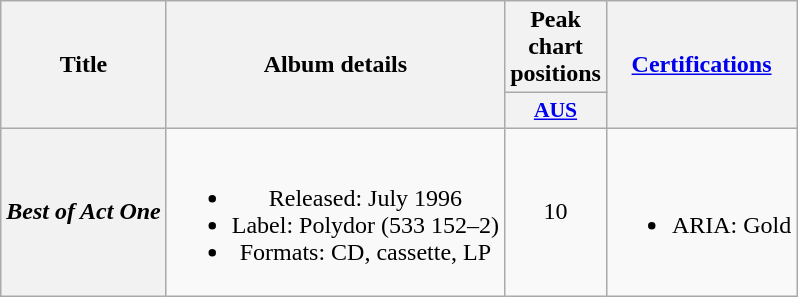<table class="wikitable plainrowheaders" style="text-align:center;" border="1">
<tr>
<th scope="col" rowspan="2">Title</th>
<th scope="col" rowspan="2">Album details</th>
<th scope="col" colspan="1">Peak chart<br>positions</th>
<th scope="col" rowspan="2" style="width:10m;"><a href='#'>Certifications</a></th>
</tr>
<tr>
<th scope="col" style="width:3em; font-size:90%"><a href='#'>AUS</a><br></th>
</tr>
<tr>
<th scope="row"><em>Best of Act One</em></th>
<td><br><ul><li>Released: July 1996</li><li>Label: Polydor (533 152–2)</li><li>Formats: CD, cassette, LP</li></ul></td>
<td>10</td>
<td><br><ul><li>ARIA: Gold</li></ul></td>
</tr>
</table>
